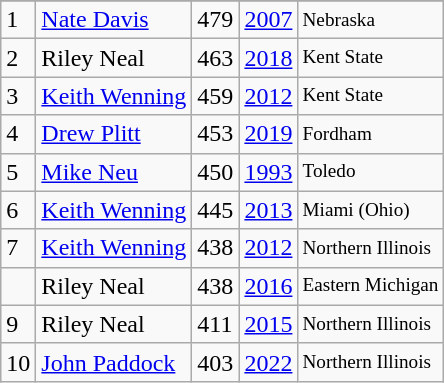<table class="wikitable">
<tr>
</tr>
<tr>
<td>1</td>
<td><a href='#'>Nate Davis</a></td>
<td><abbr>479</abbr></td>
<td><a href='#'>2007</a></td>
<td style="font-size:80%;">Nebraska</td>
</tr>
<tr>
<td>2</td>
<td>Riley Neal</td>
<td><abbr>463</abbr></td>
<td><a href='#'>2018</a></td>
<td style="font-size:80%;">Kent State</td>
</tr>
<tr>
<td>3</td>
<td><a href='#'>Keith Wenning</a></td>
<td><abbr>459</abbr></td>
<td><a href='#'>2012</a></td>
<td style="font-size:80%;">Kent State</td>
</tr>
<tr>
<td>4</td>
<td><a href='#'>Drew Plitt</a></td>
<td><abbr>453</abbr></td>
<td><a href='#'>2019</a></td>
<td style="font-size:80%;">Fordham</td>
</tr>
<tr>
<td>5</td>
<td><a href='#'>Mike Neu</a></td>
<td><abbr>450</abbr></td>
<td><a href='#'>1993</a></td>
<td style="font-size:80%;">Toledo</td>
</tr>
<tr>
<td>6</td>
<td><a href='#'>Keith Wenning</a></td>
<td><abbr>445</abbr></td>
<td><a href='#'>2013</a></td>
<td style="font-size:80%;">Miami (Ohio)</td>
</tr>
<tr>
<td>7</td>
<td><a href='#'>Keith Wenning</a></td>
<td><abbr>438</abbr></td>
<td><a href='#'>2012</a></td>
<td style="font-size:80%;">Northern Illinois</td>
</tr>
<tr>
<td></td>
<td>Riley Neal</td>
<td><abbr>438</abbr></td>
<td><a href='#'>2016</a></td>
<td style="font-size:80%;">Eastern Michigan</td>
</tr>
<tr>
<td>9</td>
<td>Riley Neal</td>
<td><abbr>411</abbr></td>
<td><a href='#'>2015</a></td>
<td style="font-size:80%;">Northern Illinois</td>
</tr>
<tr>
<td>10</td>
<td><a href='#'>John Paddock</a></td>
<td><abbr>403</abbr></td>
<td><a href='#'>2022</a></td>
<td style="font-size:80%;">Northern Illinois</td>
</tr>
</table>
